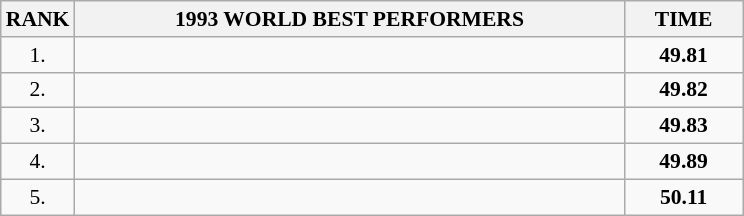<table class="wikitable" style="border-collapse: collapse; font-size: 90%;">
<tr>
<th>RANK</th>
<th align="center" style="width: 25em">1993 WORLD BEST PERFORMERS</th>
<th align="center" style="width: 5em">TIME</th>
</tr>
<tr>
<td align="center">1.</td>
<td></td>
<td align="center"><strong>49.81</strong></td>
</tr>
<tr>
<td align="center">2.</td>
<td></td>
<td align="center"><strong>49.82</strong></td>
</tr>
<tr>
<td align="center">3.</td>
<td></td>
<td align="center"><strong>49.83</strong></td>
</tr>
<tr>
<td align="center">4.</td>
<td></td>
<td align="center"><strong>49.89</strong></td>
</tr>
<tr>
<td align="center">5.</td>
<td></td>
<td align="center"><strong>50.11</strong></td>
</tr>
</table>
